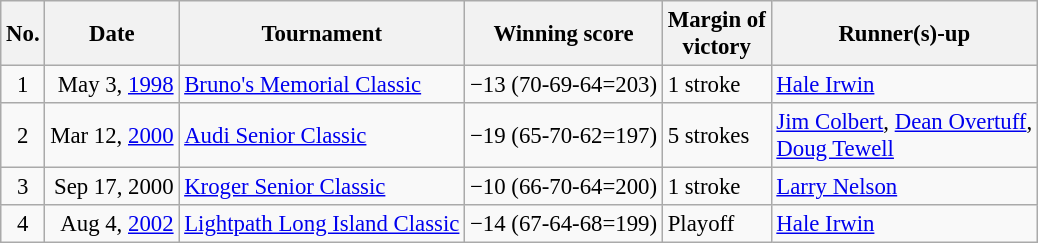<table class="wikitable" style="font-size:95%;">
<tr>
<th>No.</th>
<th>Date</th>
<th>Tournament</th>
<th>Winning score</th>
<th>Margin of<br>victory</th>
<th>Runner(s)-up</th>
</tr>
<tr>
<td align=center>1</td>
<td align=right>May 3, <a href='#'>1998</a></td>
<td><a href='#'>Bruno's Memorial Classic</a></td>
<td>−13 (70-69-64=203)</td>
<td>1 stroke</td>
<td> <a href='#'>Hale Irwin</a></td>
</tr>
<tr>
<td align=center>2</td>
<td align=right>Mar 12, <a href='#'>2000</a></td>
<td><a href='#'>Audi Senior Classic</a></td>
<td>−19 (65-70-62=197)</td>
<td>5 strokes</td>
<td> <a href='#'>Jim Colbert</a>,  <a href='#'>Dean Overtuff</a>,<br> <a href='#'>Doug Tewell</a></td>
</tr>
<tr>
<td align=center>3</td>
<td align=right>Sep 17, 2000</td>
<td><a href='#'>Kroger Senior Classic</a></td>
<td>−10 (66-70-64=200)</td>
<td>1 stroke</td>
<td> <a href='#'>Larry Nelson</a></td>
</tr>
<tr>
<td align=center>4</td>
<td align=right>Aug 4, <a href='#'>2002</a></td>
<td><a href='#'>Lightpath Long Island Classic</a></td>
<td>−14 (67-64-68=199)</td>
<td>Playoff</td>
<td> <a href='#'>Hale Irwin</a></td>
</tr>
</table>
